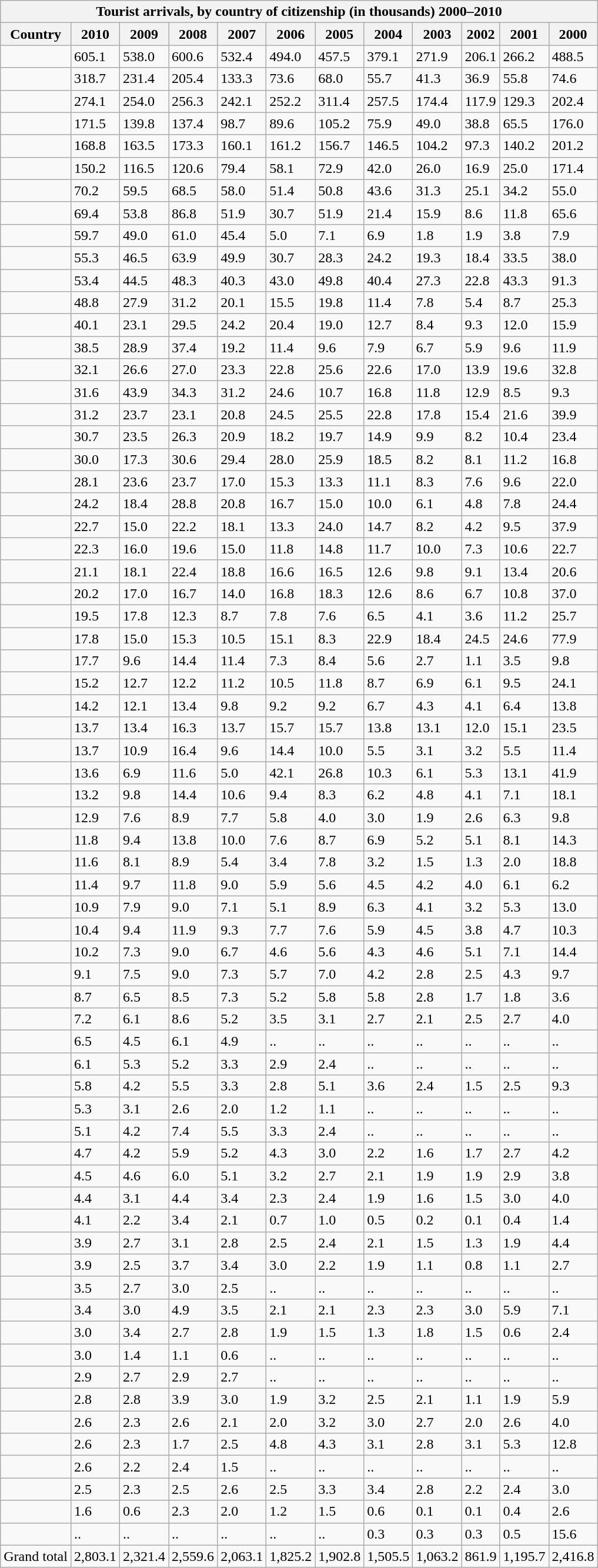<table class="wikitable sortable mw-collapsible mw-collapsed">
<tr>
<th colspan="12">Tourist arrivals, by country of citizenship (in thousands) 2000–2010</th>
</tr>
<tr>
<th>Country</th>
<th>2010</th>
<th>2009</th>
<th>2008</th>
<th>2007</th>
<th>2006</th>
<th>2005</th>
<th>2004</th>
<th>2003</th>
<th>2002</th>
<th>2001</th>
<th>2000</th>
</tr>
<tr>
<td></td>
<td> 605.1</td>
<td> 538.0</td>
<td> 600.6</td>
<td> 532.4</td>
<td> 494.0</td>
<td> 457.5</td>
<td> 379.1</td>
<td> 271.9</td>
<td> 206.1</td>
<td> 266.2</td>
<td>488.5</td>
</tr>
<tr>
<td></td>
<td> 318.7</td>
<td> 231.4</td>
<td> 205.4</td>
<td> 133.3</td>
<td> 73.6</td>
<td> 68.0</td>
<td> 55.7</td>
<td> 41.3</td>
<td> 36.9</td>
<td> 55.8</td>
<td>74.6</td>
</tr>
<tr>
<td></td>
<td> 274.1</td>
<td> 254.0</td>
<td> 256.3</td>
<td> 242.1</td>
<td> 252.2</td>
<td> 311.4</td>
<td> 257.5</td>
<td> 174.4</td>
<td> 117.9</td>
<td> 129.3</td>
<td>202.4</td>
</tr>
<tr>
<td></td>
<td> 171.5</td>
<td> 139.8</td>
<td> 137.4</td>
<td> 98.7</td>
<td> 89.6</td>
<td> 105.2</td>
<td> 75.9</td>
<td> 49.0</td>
<td> 38.8</td>
<td> 65.5</td>
<td>176.0</td>
</tr>
<tr>
<td></td>
<td> 168.8</td>
<td> 163.5</td>
<td> 173.3</td>
<td> 160.1</td>
<td> 161.2</td>
<td> 156.7</td>
<td> 146.5</td>
<td> 104.2</td>
<td> 97.3</td>
<td> 140.2</td>
<td>201.2</td>
</tr>
<tr>
<td></td>
<td> 150.2</td>
<td> 116.5</td>
<td> 120.6</td>
<td> 79.4</td>
<td> 58.1</td>
<td> 72.9</td>
<td> 42.0</td>
<td> 26.0</td>
<td> 16.9</td>
<td> 25.0</td>
<td>171.4</td>
</tr>
<tr>
<td></td>
<td> 70.2</td>
<td> 59.5</td>
<td> 68.5</td>
<td> 58.0</td>
<td> 51.4</td>
<td> 50.8</td>
<td> 43.6</td>
<td> 31.3</td>
<td> 25.1</td>
<td> 34.2</td>
<td>55.0</td>
</tr>
<tr>
<td></td>
<td> 69.4</td>
<td> 53.8</td>
<td> 86.8</td>
<td> 51.9</td>
<td> 30.7</td>
<td> 51.9</td>
<td> 21.4</td>
<td> 15.9</td>
<td> 8.6</td>
<td> 11.8</td>
<td>65.6</td>
</tr>
<tr>
<td></td>
<td> 59.7</td>
<td> 49.0</td>
<td> 61.0</td>
<td> 45.4</td>
<td> 5.0</td>
<td> 7.1</td>
<td> 6.9</td>
<td> 1.8</td>
<td> 1.9</td>
<td> 3.8</td>
<td>7.9</td>
</tr>
<tr>
<td></td>
<td> 55.3</td>
<td> 46.5</td>
<td> 63.9</td>
<td> 49.9</td>
<td> 30.7</td>
<td> 28.3</td>
<td> 24.2</td>
<td> 19.3</td>
<td> 18.4</td>
<td> 33.5</td>
<td>38.0</td>
</tr>
<tr>
<td></td>
<td> 53.4</td>
<td> 44.5</td>
<td> 48.3</td>
<td> 40.3</td>
<td> 43.0</td>
<td> 49.8</td>
<td> 40.4</td>
<td> 27.3</td>
<td> 22.8</td>
<td> 43.3</td>
<td>91.3</td>
</tr>
<tr>
<td></td>
<td> 48.8</td>
<td> 27.9</td>
<td> 31.2</td>
<td> 20.1</td>
<td> 15.5</td>
<td> 19.8</td>
<td> 11.4</td>
<td> 7.8</td>
<td> 5.4</td>
<td> 8.7</td>
<td>25.3</td>
</tr>
<tr>
<td></td>
<td> 40.1</td>
<td> 23.1</td>
<td> 29.5</td>
<td> 24.2</td>
<td> 20.4</td>
<td> 19.0</td>
<td> 12.7</td>
<td> 8.4</td>
<td> 9.3</td>
<td> 12.0</td>
<td>15.9</td>
</tr>
<tr>
<td></td>
<td> 38.5</td>
<td> 28.9</td>
<td> 37.4</td>
<td> 19.2</td>
<td> 11.4</td>
<td> 9.6</td>
<td> 7.9</td>
<td> 6.7</td>
<td> 5.9</td>
<td> 9.6</td>
<td>11.9</td>
</tr>
<tr>
<td></td>
<td> 32.1</td>
<td> 26.6</td>
<td> 27.0</td>
<td> 23.3</td>
<td> 22.8</td>
<td> 25.6</td>
<td> 22.6</td>
<td> 17.0</td>
<td> 13.9</td>
<td> 19.6</td>
<td>32.8</td>
</tr>
<tr>
<td></td>
<td> 31.6</td>
<td> 43.9</td>
<td> 34.3</td>
<td> 31.2</td>
<td> 24.6</td>
<td> 10.7</td>
<td> 16.8</td>
<td> 11.8</td>
<td> 12.9</td>
<td> 8.5</td>
<td>9.3</td>
</tr>
<tr>
<td></td>
<td> 31.2</td>
<td> 23.7</td>
<td> 23.1</td>
<td> 20.8</td>
<td> 24.5</td>
<td> 25.5</td>
<td> 22.8</td>
<td> 17.8</td>
<td> 15.4</td>
<td> 21.6</td>
<td>39.9</td>
</tr>
<tr>
<td></td>
<td> 30.7</td>
<td> 23.5</td>
<td> 26.3</td>
<td> 20.9</td>
<td> 18.2</td>
<td> 19.7</td>
<td> 14.9</td>
<td> 9.9</td>
<td> 8.2</td>
<td> 10.4</td>
<td>23.4</td>
</tr>
<tr>
<td></td>
<td> 30.0</td>
<td> 17.3</td>
<td> 30.6</td>
<td> 29.4</td>
<td> 28.0</td>
<td> 25.9</td>
<td> 18.5</td>
<td> 8.2</td>
<td> 8.1</td>
<td> 11.2</td>
<td>16.8</td>
</tr>
<tr>
<td></td>
<td> 28.1</td>
<td> 23.6</td>
<td> 23.7</td>
<td> 17.0</td>
<td> 15.3</td>
<td> 13.3</td>
<td> 11.1</td>
<td> 8.3</td>
<td> 7.6</td>
<td> 9.6</td>
<td>22.0</td>
</tr>
<tr>
<td></td>
<td> 24.2</td>
<td> 18.4</td>
<td> 28.8</td>
<td> 20.8</td>
<td> 16.7</td>
<td> 15.0</td>
<td> 10.0</td>
<td> 6.1</td>
<td> 4.8</td>
<td> 7.8</td>
<td>24.4</td>
</tr>
<tr>
<td></td>
<td> 22.7</td>
<td> 15.0</td>
<td> 22.2</td>
<td> 18.1</td>
<td>13.3</td>
<td> 24.0</td>
<td> 14.7</td>
<td> 8.2</td>
<td> 4.2</td>
<td> 9.5</td>
<td>37.9</td>
</tr>
<tr>
<td></td>
<td> 22.3</td>
<td> 16.0</td>
<td> 19.6</td>
<td> 15.0</td>
<td> 11.8</td>
<td> 14.8</td>
<td> 11.7</td>
<td> 10.0</td>
<td> 7.3</td>
<td> 10.6</td>
<td>22.7</td>
</tr>
<tr>
<td></td>
<td> 21.1</td>
<td> 18.1</td>
<td> 22.4</td>
<td> 18.8</td>
<td> 16.6</td>
<td> 16.5</td>
<td> 12.6</td>
<td> 9.8</td>
<td> 9.1</td>
<td> 13.4</td>
<td>20.6</td>
</tr>
<tr>
<td></td>
<td> 20.2</td>
<td> 17.0</td>
<td> 16.7</td>
<td> 14.0</td>
<td> 16.8</td>
<td> 18.3</td>
<td> 12.6</td>
<td> 8.6</td>
<td> 6.7</td>
<td> 10.8</td>
<td>37.0</td>
</tr>
<tr>
<td></td>
<td> 19.5</td>
<td> 17.8</td>
<td> 12.3</td>
<td> 8.7</td>
<td> 7.8</td>
<td> 7.6</td>
<td> 6.5</td>
<td> 4.1</td>
<td> 3.6</td>
<td> 11.2</td>
<td>25.7</td>
</tr>
<tr>
<td></td>
<td> 17.8</td>
<td> 15.0</td>
<td> 15.3</td>
<td> 10.5</td>
<td> 15.1</td>
<td> 8.3</td>
<td> 22.9</td>
<td> 18.4</td>
<td> 24.5</td>
<td> 24.6</td>
<td>77.9</td>
</tr>
<tr>
<td></td>
<td> 17.7</td>
<td> 9.6</td>
<td> 14.4</td>
<td> 11.4</td>
<td> 7.3</td>
<td> 8.4</td>
<td> 5.6</td>
<td> 2.7</td>
<td> 1.1</td>
<td> 3.5</td>
<td>9.8</td>
</tr>
<tr>
<td></td>
<td> 15.2</td>
<td> 12.7</td>
<td> 12.2</td>
<td> 11.2</td>
<td> 10.5</td>
<td> 11.8</td>
<td> 8.7</td>
<td> 6.9</td>
<td> 6.1</td>
<td> 9.5</td>
<td>24.1</td>
</tr>
<tr>
<td></td>
<td> 14.2</td>
<td> 12.1</td>
<td> 13.4</td>
<td> 9.8</td>
<td>9.2</td>
<td> 9.2</td>
<td> 6.7</td>
<td> 4.3</td>
<td> 4.1</td>
<td> 6.4</td>
<td>13.8</td>
</tr>
<tr>
<td></td>
<td> 13.7</td>
<td> 13.4</td>
<td> 16.3</td>
<td> 13.7</td>
<td>15.7</td>
<td> 15.7</td>
<td> 13.8</td>
<td> 13.1</td>
<td> 12.0</td>
<td> 15.1</td>
<td>23.5</td>
</tr>
<tr>
<td></td>
<td> 13.7</td>
<td> 10.9</td>
<td> 16.4</td>
<td> 9.6</td>
<td> 14.4</td>
<td> 10.0</td>
<td> 5.5</td>
<td> 3.1</td>
<td> 3.2</td>
<td> 5.5</td>
<td>11.4</td>
</tr>
<tr>
<td></td>
<td> 13.6</td>
<td> 6.9</td>
<td> 11.6</td>
<td> 5.0</td>
<td> 42.1</td>
<td> 26.8</td>
<td> 10.3</td>
<td> 6.1</td>
<td> 5.3</td>
<td> 13.1</td>
<td>41.9</td>
</tr>
<tr>
<td></td>
<td> 13.2</td>
<td> 9.8</td>
<td> 14.4</td>
<td> 10.6</td>
<td> 9.4</td>
<td> 8.3</td>
<td> 6.2</td>
<td> 4.8</td>
<td> 4.1</td>
<td> 7.1</td>
<td>18.1</td>
</tr>
<tr>
<td></td>
<td> 12.9</td>
<td> 7.6</td>
<td> 8.9</td>
<td> 7.7</td>
<td> 5.8</td>
<td> 4.0</td>
<td> 3.0</td>
<td> 1.9</td>
<td> 2.6</td>
<td> 6.3</td>
<td>9.8</td>
</tr>
<tr>
<td></td>
<td> 11.8</td>
<td> 9.4</td>
<td> 13.8</td>
<td> 10.0</td>
<td> 7.6</td>
<td> 8.7</td>
<td> 6.9</td>
<td> 5.2</td>
<td> 5.1</td>
<td> 8.1</td>
<td>14.3</td>
</tr>
<tr>
<td></td>
<td> 11.6</td>
<td> 8.1</td>
<td> 8.9</td>
<td> 5.4</td>
<td> 3.4</td>
<td> 7.8</td>
<td> 3.2</td>
<td> 1.5</td>
<td> 1.3</td>
<td> 2.0</td>
<td>18.8</td>
</tr>
<tr>
<td></td>
<td> 11.4</td>
<td> 9.7</td>
<td> 11.8</td>
<td> 9.0</td>
<td> 5.9</td>
<td> 5.6</td>
<td> 4.5</td>
<td> 4.2</td>
<td> 4.0</td>
<td> 6.1</td>
<td>6.2</td>
</tr>
<tr>
<td></td>
<td> 10.9</td>
<td> 7.9</td>
<td> 9.0</td>
<td> 7.1</td>
<td> 5.1</td>
<td> 8.9</td>
<td> 6.3</td>
<td> 4.1</td>
<td> 3.2</td>
<td> 5.3</td>
<td>13.0</td>
</tr>
<tr>
<td></td>
<td> 10.4</td>
<td> 9.4</td>
<td> 11.9</td>
<td> 9.3</td>
<td> 7.7</td>
<td> 7.6</td>
<td> 5.9</td>
<td> 4.5</td>
<td> 3.8</td>
<td> 4.7</td>
<td>10.3</td>
</tr>
<tr>
<td></td>
<td> 10.2</td>
<td> 7.3</td>
<td> 9.0</td>
<td> 6.7</td>
<td> 4.6</td>
<td> 5.6</td>
<td> 4.3</td>
<td> 4.6</td>
<td> 5.1</td>
<td> 7.1</td>
<td>14.4</td>
</tr>
<tr>
<td></td>
<td> 9.1</td>
<td> 7.5</td>
<td> 9.0</td>
<td> 7.3</td>
<td> 5.7</td>
<td> 7.0</td>
<td> 4.2</td>
<td> 2.8</td>
<td> 2.5</td>
<td> 4.3</td>
<td>9.7</td>
</tr>
<tr>
<td></td>
<td> 8.7</td>
<td> 6.5</td>
<td> 8.5</td>
<td> 7.3</td>
<td> 5.2</td>
<td>5.8</td>
<td> 5.8</td>
<td> 2.8</td>
<td> 1.7</td>
<td> 1.8</td>
<td>3.6</td>
</tr>
<tr>
<td></td>
<td> 7.2</td>
<td> 6.1</td>
<td> 8.6</td>
<td> 5.2</td>
<td> 3.5</td>
<td> 3.1</td>
<td> 2.7</td>
<td> 2.1</td>
<td> 2.5</td>
<td> 2.7</td>
<td>4.0</td>
</tr>
<tr>
<td></td>
<td> 6.5</td>
<td> 4.5</td>
<td> 6.1</td>
<td> 4.9</td>
<td>..</td>
<td>..</td>
<td>..</td>
<td>..</td>
<td>..</td>
<td>..</td>
<td>..</td>
</tr>
<tr>
<td></td>
<td> 6.1</td>
<td> 5.3</td>
<td> 5.2</td>
<td> 3.3</td>
<td> 2.9</td>
<td>2.4</td>
<td>..</td>
<td>..</td>
<td>..</td>
<td>..</td>
<td>..</td>
</tr>
<tr>
<td></td>
<td> 5.8</td>
<td> 4.2</td>
<td> 5.5</td>
<td> 3.3</td>
<td> 2.8</td>
<td> 5.1</td>
<td> 3.6</td>
<td> 2.4</td>
<td> 1.5</td>
<td> 2.5</td>
<td>9.3</td>
</tr>
<tr>
<td></td>
<td> 5.3</td>
<td> 3.1</td>
<td> 2.6</td>
<td> 2.0</td>
<td> 1.2</td>
<td>1.1</td>
<td>..</td>
<td>..</td>
<td>..</td>
<td>..</td>
<td>..</td>
</tr>
<tr>
<td></td>
<td> 5.1</td>
<td> 4.2</td>
<td> 7.4</td>
<td> 5.5</td>
<td> 3.3</td>
<td>2.4</td>
<td>..</td>
<td>..</td>
<td>..</td>
<td>..</td>
<td>..</td>
</tr>
<tr>
<td></td>
<td> 4.7</td>
<td> 4.2</td>
<td> 5.9</td>
<td> 5.2</td>
<td> 4.3</td>
<td> 3.0</td>
<td> 2.2</td>
<td> 1.6</td>
<td> 1.7</td>
<td> 2.7</td>
<td>4.2</td>
</tr>
<tr>
<td></td>
<td> 4.5</td>
<td> 4.6</td>
<td> 6.0</td>
<td> 5.1</td>
<td> 3.2</td>
<td> 2.7</td>
<td> 2.1</td>
<td>1.9</td>
<td> 1.9</td>
<td> 2.9</td>
<td>3.8</td>
</tr>
<tr>
<td></td>
<td> 4.4</td>
<td> 3.1</td>
<td> 4.4</td>
<td> 3.4</td>
<td> 2.3</td>
<td> 2.4</td>
<td> 1.9</td>
<td> 1.6</td>
<td> 1.5</td>
<td> 3.0</td>
<td>4.0</td>
</tr>
<tr>
<td></td>
<td> 4.1</td>
<td> 2.2</td>
<td> 3.4</td>
<td> 2.1</td>
<td> 0.7</td>
<td> 1.0</td>
<td> 0.5</td>
<td> 0.2</td>
<td> 0.1</td>
<td> 0.4</td>
<td>1.4</td>
</tr>
<tr>
<td></td>
<td> 3.9</td>
<td> 2.7</td>
<td> 3.1</td>
<td> 2.8</td>
<td> 2.5</td>
<td> 2.4</td>
<td> 2.1</td>
<td> 1.5</td>
<td> 1.3</td>
<td> 1.9</td>
<td>4.4</td>
</tr>
<tr>
<td></td>
<td> 3.9</td>
<td> 2.5</td>
<td> 3.7</td>
<td> 3.4</td>
<td> 3.0</td>
<td> 2.2</td>
<td> 1.9</td>
<td> 1.1</td>
<td> 0.8</td>
<td> 1.1</td>
<td>2.7</td>
</tr>
<tr>
<td></td>
<td> 3.5</td>
<td> 2.7</td>
<td> 3.0</td>
<td> 2.5</td>
<td>..</td>
<td>..</td>
<td>..</td>
<td>..</td>
<td>..</td>
<td>..</td>
<td>..</td>
</tr>
<tr>
<td></td>
<td> 3.4</td>
<td> 3.0</td>
<td> 4.9</td>
<td> 3.5</td>
<td>2.1</td>
<td>2.1</td>
<td>2.3</td>
<td> 2.3</td>
<td> 3.0</td>
<td> 5.9</td>
<td>7.1</td>
</tr>
<tr>
<td></td>
<td> 3.0</td>
<td> 3.4</td>
<td> 2.7</td>
<td> 2.8</td>
<td> 1.9</td>
<td> 1.5</td>
<td>1.3</td>
<td> 1.8</td>
<td> 1.5</td>
<td> 0.6</td>
<td>2.4</td>
</tr>
<tr>
<td></td>
<td> 3.0</td>
<td> 1.4</td>
<td> 1.1</td>
<td> 0.6</td>
<td>..</td>
<td>..</td>
<td>..</td>
<td>..</td>
<td>..</td>
<td>..</td>
<td>..</td>
</tr>
<tr>
<td></td>
<td> 2.9</td>
<td> 2.7</td>
<td> 2.9</td>
<td>2.7</td>
<td>..</td>
<td>..</td>
<td>..</td>
<td>..</td>
<td>..</td>
<td>..</td>
<td>..</td>
</tr>
<tr>
<td></td>
<td>2.8</td>
<td> 2.8</td>
<td> 3.9</td>
<td> 3.0</td>
<td> 1.9</td>
<td> 3.2</td>
<td> 2.5</td>
<td> 2.1</td>
<td> 1.1</td>
<td> 1.9</td>
<td>5.9</td>
</tr>
<tr>
<td></td>
<td> 2.6</td>
<td> 2.3</td>
<td> 2.6</td>
<td> 2.1</td>
<td> 2.0</td>
<td> 3.2</td>
<td> 3.0</td>
<td> 2.7</td>
<td> 2.0</td>
<td> 2.6</td>
<td>4.0</td>
</tr>
<tr>
<td></td>
<td> 2.6</td>
<td> 2.3</td>
<td> 1.7</td>
<td> 2.5</td>
<td> 4.8</td>
<td> 4.3</td>
<td> 3.1</td>
<td> 2.8</td>
<td> 3.1</td>
<td> 5.3</td>
<td>12.8</td>
</tr>
<tr>
<td></td>
<td> 2.6</td>
<td> 2.2</td>
<td> 2.4</td>
<td>1.5</td>
<td>..</td>
<td>..</td>
<td>..</td>
<td>..</td>
<td>..</td>
<td>..</td>
<td>..</td>
</tr>
<tr>
<td></td>
<td> 2.5</td>
<td> 2.3</td>
<td> 2.5</td>
<td> 2.6</td>
<td> 2.5</td>
<td>3.3</td>
<td> 3.4</td>
<td> 2.8</td>
<td> 2.2</td>
<td> 2.4</td>
<td>3.0</td>
</tr>
<tr>
<td></td>
<td> 1.6</td>
<td> 0.6</td>
<td> 2.3</td>
<td> 2.0</td>
<td> 1.2</td>
<td> 1.5</td>
<td> 0.6</td>
<td>0.1</td>
<td> 0.1</td>
<td> 0.4</td>
<td>2.6</td>
</tr>
<tr>
<td></td>
<td>..</td>
<td>..</td>
<td>..</td>
<td>..</td>
<td>..</td>
<td>..</td>
<td>0.3</td>
<td>0.3</td>
<td> 0.3</td>
<td> 0.5</td>
<td>15.6</td>
</tr>
<tr>
<td>Grand total</td>
<td> 2,803.1</td>
<td> 2,321.4</td>
<td> 2,559.6</td>
<td> 2,063.1</td>
<td> 1,825.2</td>
<td>1,902.8</td>
<td> 1,505.5</td>
<td> 1,063.2</td>
<td> 861.9</td>
<td> 1,195.7</td>
<td>2,416.8</td>
</tr>
</table>
